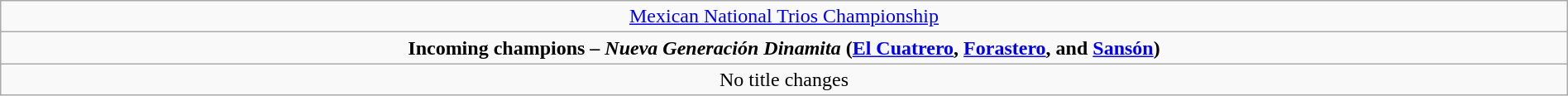<table class="wikitable" style="text-align:center; width:100%;">
<tr>
<td colspan="5" style="text-align: center;"><a href='#'>Mexican National Trios Championship</a></td>
</tr>
<tr>
<td colspan="5" style="text-align: center;"><strong>Incoming champions – <em>Nueva Generación Dinamita</em> (<a href='#'>El Cuatrero</a>, <a href='#'>Forastero</a>, and <a href='#'>Sansón</a>)</strong></td>
</tr>
<tr>
<td colspan="5">No title changes</td>
</tr>
</table>
